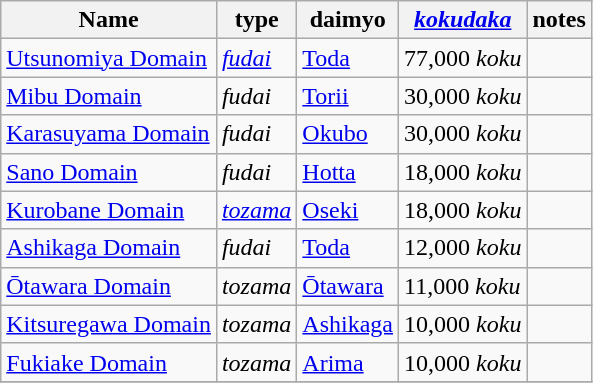<table class=wikitable>
<tr>
<th>Name</th>
<th>type</th>
<th>daimyo</th>
<th><em><a href='#'>kokudaka</a></em></th>
<th>notes</th>
</tr>
<tr>
<td><a href='#'>Utsunomiya Domain</a></td>
<td><em><a href='#'>fudai</a></em></td>
<td><a href='#'>Toda</a></td>
<td>77,000 <em>koku</em></td>
<td></td>
</tr>
<tr>
<td><a href='#'>Mibu Domain</a></td>
<td><em>fudai</em></td>
<td><a href='#'>Torii</a></td>
<td>30,000 <em>koku</em></td>
<td></td>
</tr>
<tr>
<td><a href='#'>Karasuyama Domain</a></td>
<td><em>fudai</em></td>
<td><a href='#'>Okubo</a></td>
<td>30,000 <em>koku</em></td>
<td></td>
</tr>
<tr>
<td><a href='#'>Sano Domain</a></td>
<td><em>fudai</em></td>
<td><a href='#'>Hotta</a></td>
<td>18,000 <em>koku</em></td>
<td></td>
</tr>
<tr>
<td><a href='#'>Kurobane Domain</a></td>
<td><em><a href='#'>tozama</a></em></td>
<td><a href='#'>Oseki</a></td>
<td>18,000 <em>koku</em></td>
<td></td>
</tr>
<tr>
<td><a href='#'>Ashikaga Domain</a></td>
<td><em>fudai</em></td>
<td><a href='#'>Toda</a></td>
<td>12,000 <em>koku</em></td>
<td></td>
</tr>
<tr>
<td><a href='#'>Ōtawara Domain</a></td>
<td><em>tozama</em></td>
<td><a href='#'>Ōtawara</a></td>
<td>11,000 <em>koku</em></td>
<td></td>
</tr>
<tr>
<td><a href='#'>Kitsuregawa Domain</a></td>
<td><em>tozama</em></td>
<td><a href='#'>Ashikaga</a></td>
<td>10,000 <em>koku</em></td>
<td></td>
</tr>
<tr>
<td><a href='#'>Fukiake Domain</a></td>
<td><em>tozama</em></td>
<td><a href='#'>Arima</a></td>
<td>10,000 <em>koku</em></td>
<td></td>
</tr>
<tr>
</tr>
</table>
